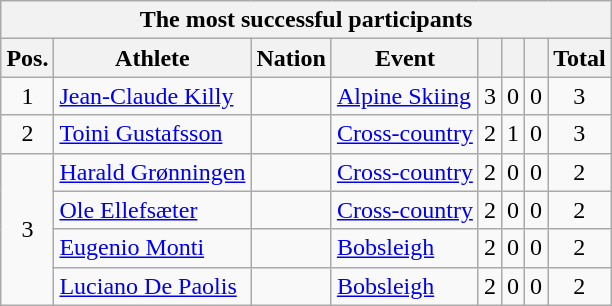<table class="wikitable" style="margin:1em auto;">
<tr>
<th colspan="8">The most successful participants</th>
</tr>
<tr style="vertical-align:top;">
<th>Pos.</th>
<th>Athlete</th>
<th>Nation</th>
<th>Event</th>
<th></th>
<th></th>
<th></th>
<th>Total</th>
</tr>
<tr>
<td style="text-align:center;">1</td>
<td><a href='#'>Jean-Claude Killy</a></td>
<td></td>
<td><a href='#'>Alpine Skiing</a></td>
<td style="text-align:center;">3</td>
<td style="text-align:center;">0</td>
<td style="text-align:center;">0</td>
<td style="text-align:center;">3</td>
</tr>
<tr>
<td style="text-align:center;">2</td>
<td><a href='#'>Toini Gustafsson</a></td>
<td></td>
<td href><a href='#'>Cross-country</a></td>
<td style="text-align:center;">2</td>
<td style="text-align:center;">1</td>
<td style="text-align:center;">0</td>
<td style="text-align:center;">3</td>
</tr>
<tr>
<td rowspan="4" style="text-align:center;">3</td>
<td><a href='#'>Harald Grønningen</a></td>
<td></td>
<td><a href='#'>Cross-country</a></td>
<td style="text-align:center;">2</td>
<td style="text-align:center;">0</td>
<td style="text-align:center;">0</td>
<td style="text-align:center;">2</td>
</tr>
<tr>
<td><a href='#'>Ole Ellefsæter</a></td>
<td></td>
<td><a href='#'>Cross-country</a></td>
<td style="text-align:center;">2</td>
<td style="text-align:center;">0</td>
<td style="text-align:center;">0</td>
<td style="text-align:center;">2</td>
</tr>
<tr>
<td><a href='#'>Eugenio Monti</a></td>
<td href></td>
<td><a href='#'>Bobsleigh</a></td>
<td style="text-align:center;">2</td>
<td style="text-align:center;">0</td>
<td style="text-align:center;">0</td>
<td style="text-align:center;">2</td>
</tr>
<tr>
<td><a href='#'>Luciano De Paolis</a></td>
<td></td>
<td><a href='#'>Bobsleigh</a></td>
<td style="text-align:center;">2</td>
<td style="text-align:center;">0</td>
<td style="text-align:center;">0</td>
<td style="text-align:center;">2</td>
</tr>
</table>
